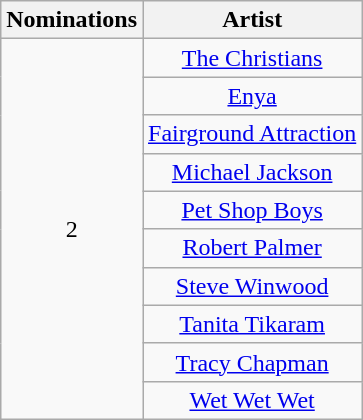<table class="wikitable" rowspan="2" style="text-align:center;">
<tr>
<th scope="col" style="width:55px;">Nominations</th>
<th scope="col" style="text-align:center;">Artist</th>
</tr>
<tr>
<td rowspan="10">2</td>
<td><a href='#'>The Christians</a></td>
</tr>
<tr>
<td><a href='#'>Enya</a></td>
</tr>
<tr>
<td><a href='#'>Fairground Attraction</a></td>
</tr>
<tr>
<td><a href='#'>Michael Jackson</a></td>
</tr>
<tr>
<td><a href='#'>Pet Shop Boys</a></td>
</tr>
<tr>
<td><a href='#'>Robert Palmer</a></td>
</tr>
<tr>
<td><a href='#'>Steve Winwood</a></td>
</tr>
<tr>
<td><a href='#'>Tanita Tikaram</a></td>
</tr>
<tr>
<td><a href='#'>Tracy Chapman</a></td>
</tr>
<tr>
<td><a href='#'>Wet Wet Wet</a></td>
</tr>
</table>
